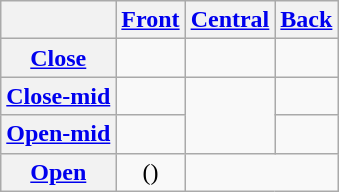<table class="wikitable" style="text-align:center;">
<tr>
<th></th>
<th><a href='#'>Front</a></th>
<th><a href='#'>Central</a></th>
<th><a href='#'>Back</a></th>
</tr>
<tr>
<th><a href='#'>Close</a></th>
<td></td>
<td></td>
<td></td>
</tr>
<tr>
<th><a href='#'>Close-mid</a></th>
<td></td>
<td rowspan="2" valign="center"></td>
<td></td>
</tr>
<tr>
<th><a href='#'>Open-mid</a></th>
<td></td>
<td></td>
</tr>
<tr>
<th><a href='#'>Open</a></th>
<td>()</td>
<td colspan="2" align="center"></td>
</tr>
</table>
